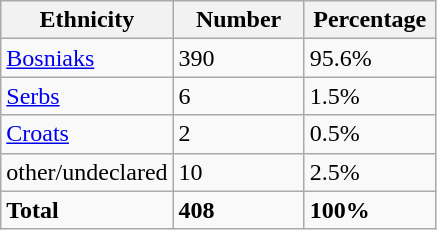<table class="wikitable">
<tr>
<th width="100px">Ethnicity</th>
<th width="80px">Number</th>
<th width="80px">Percentage</th>
</tr>
<tr>
<td><a href='#'>Bosniaks</a></td>
<td>390</td>
<td>95.6%</td>
</tr>
<tr>
<td><a href='#'>Serbs</a></td>
<td>6</td>
<td>1.5%</td>
</tr>
<tr>
<td><a href='#'>Croats</a></td>
<td>2</td>
<td>0.5%</td>
</tr>
<tr>
<td>other/undeclared</td>
<td>10</td>
<td>2.5%</td>
</tr>
<tr>
<td><strong>Total</strong></td>
<td><strong>408</strong></td>
<td><strong>100%</strong></td>
</tr>
</table>
